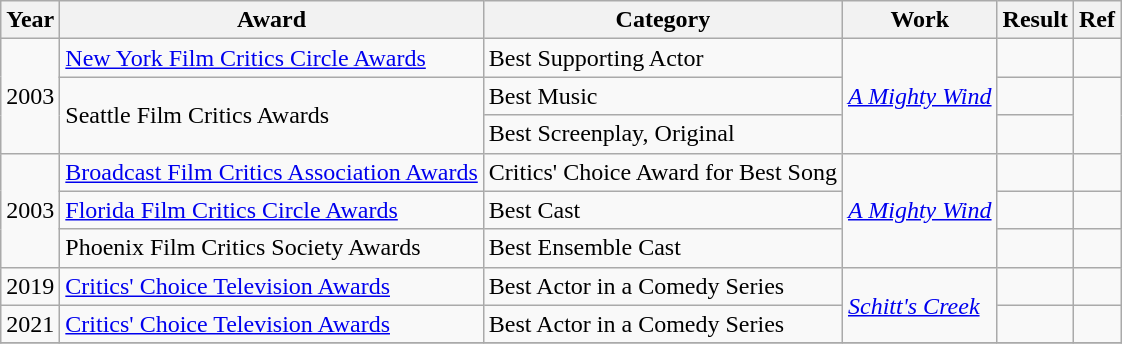<table class="wikitable sortable">
<tr>
<th>Year</th>
<th>Award</th>
<th>Category</th>
<th>Work</th>
<th>Result</th>
<th>Ref</th>
</tr>
<tr>
<td rowspan="3">2003</td>
<td><a href='#'>New York Film Critics Circle Awards</a></td>
<td>Best Supporting Actor</td>
<td rowspan="3"><em><a href='#'>A Mighty Wind</a></em></td>
<td></td>
<td></td>
</tr>
<tr>
<td rowspan="2">Seattle Film Critics Awards</td>
<td>Best Music</td>
<td></td>
<td rowspan="2"></td>
</tr>
<tr>
<td>Best Screenplay, Original</td>
<td></td>
</tr>
<tr>
<td rowspan=3>2003</td>
<td><a href='#'>Broadcast Film Critics Association Awards</a></td>
<td>Critics' Choice Award for Best Song</td>
<td rowspan="3"><em><a href='#'>A Mighty Wind</a></em></td>
<td></td>
<td></td>
</tr>
<tr>
<td><a href='#'>Florida Film Critics Circle Awards</a></td>
<td>Best Cast</td>
<td></td>
<td></td>
</tr>
<tr>
<td>Phoenix Film Critics Society Awards</td>
<td>Best Ensemble Cast</td>
<td></td>
<td></td>
</tr>
<tr>
<td>2019</td>
<td><a href='#'>Critics' Choice Television Awards</a></td>
<td>Best Actor in a Comedy Series</td>
<td rowspan=2><em><a href='#'>Schitt's Creek</a></em></td>
<td></td>
<td></td>
</tr>
<tr>
<td>2021</td>
<td><a href='#'>Critics' Choice Television Awards</a></td>
<td>Best Actor in a Comedy Series</td>
<td></td>
<td></td>
</tr>
<tr>
</tr>
</table>
